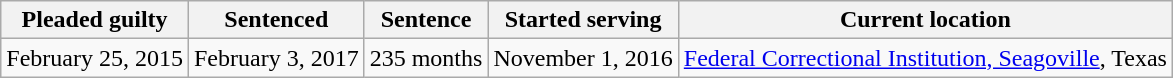<table class="wikitable">
<tr>
<th rowspan=1>Pleaded guilty</th>
<th rowspan=1>Sentenced</th>
<th rowspan=1>Sentence</th>
<th colspan=1>Started serving</th>
<th colspan=1>Current location</th>
</tr>
<tr>
<td>February 25, 2015</td>
<td>February 3, 2017</td>
<td>235 months</td>
<td>November 1, 2016</td>
<td><a href='#'>Federal Correctional Institution, Seagoville</a>, Texas</td>
</tr>
</table>
